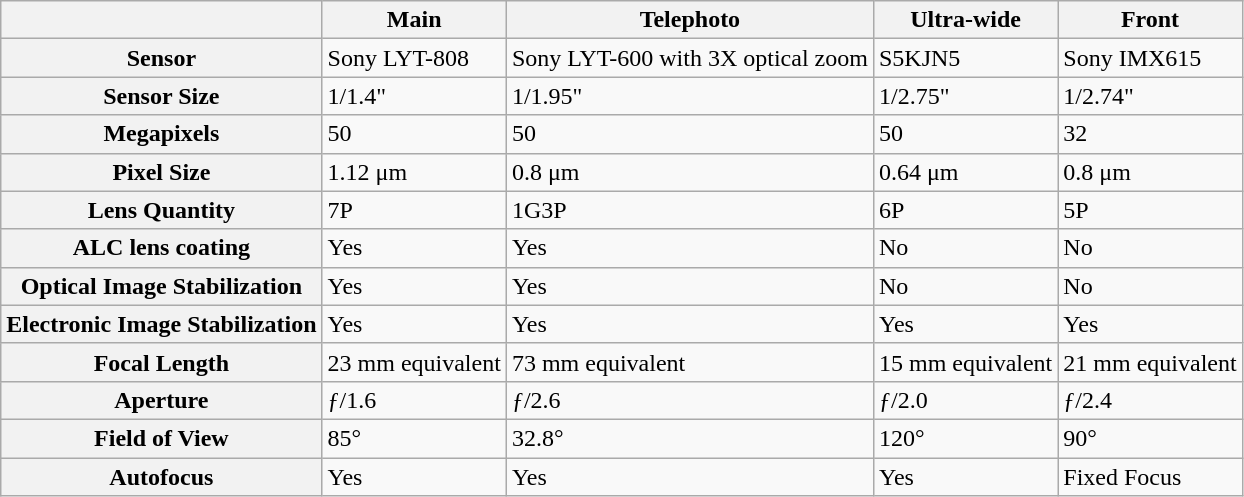<table class="wikitable">
<tr>
<th></th>
<th>Main</th>
<th>Telephoto</th>
<th>Ultra-wide</th>
<th>Front</th>
</tr>
<tr>
<th>Sensor</th>
<td>Sony LYT-808</td>
<td>Sony LYT-600 with 3X optical zoom</td>
<td>S5KJN5</td>
<td>Sony IMX615</td>
</tr>
<tr>
<th>Sensor Size</th>
<td>1/1.4"</td>
<td>1/1.95"</td>
<td>1/2.75"</td>
<td>1/2.74"</td>
</tr>
<tr>
<th>Megapixels</th>
<td>50</td>
<td>50</td>
<td>50</td>
<td>32</td>
</tr>
<tr>
<th>Pixel Size</th>
<td>1.12 μm</td>
<td>0.8 μm</td>
<td>0.64 μm</td>
<td>0.8 μm</td>
</tr>
<tr>
<th>Lens Quantity</th>
<td>7P</td>
<td>1G3P</td>
<td>6P</td>
<td>5P</td>
</tr>
<tr>
<th>ALC lens coating</th>
<td>Yes</td>
<td>Yes</td>
<td>No</td>
<td>No</td>
</tr>
<tr>
<th>Optical Image Stabilization</th>
<td>Yes</td>
<td>Yes</td>
<td>No</td>
<td>No</td>
</tr>
<tr>
<th>Electronic Image Stabilization</th>
<td>Yes</td>
<td>Yes</td>
<td>Yes</td>
<td>Yes</td>
</tr>
<tr>
<th>Focal Length</th>
<td>23 mm equivalent</td>
<td>73 mm equivalent</td>
<td>15 mm equivalent</td>
<td>21 mm equivalent</td>
</tr>
<tr>
<th>Aperture</th>
<td>ƒ/1.6</td>
<td>ƒ/2.6</td>
<td>ƒ/2.0</td>
<td>ƒ/2.4</td>
</tr>
<tr>
<th>Field of View</th>
<td>85°</td>
<td>32.8°</td>
<td>120°</td>
<td>90°</td>
</tr>
<tr>
<th>Autofocus</th>
<td>Yes</td>
<td>Yes</td>
<td>Yes</td>
<td>Fixed Focus</td>
</tr>
</table>
